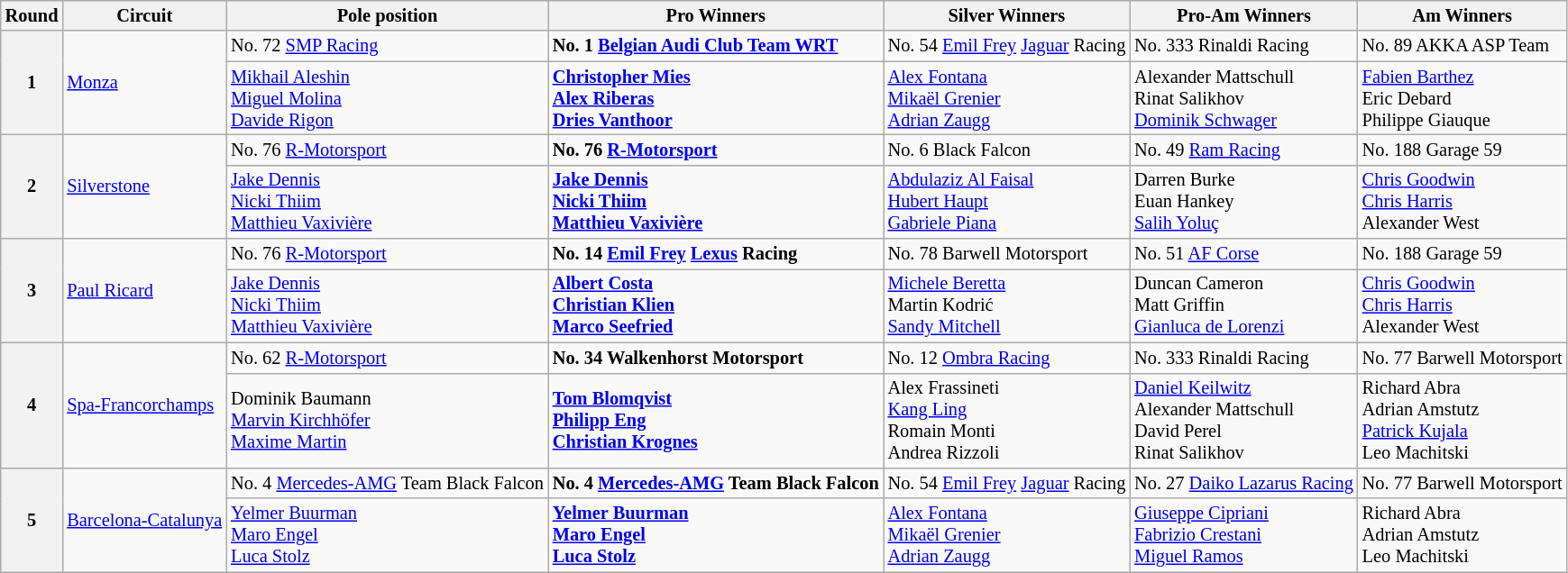<table class="wikitable" style="font-size: 85%;">
<tr>
<th>Round</th>
<th>Circuit</th>
<th>Pole position</th>
<th>Pro Winners</th>
<th>Silver Winners</th>
<th>Pro-Am Winners</th>
<th>Am Winners</th>
</tr>
<tr>
<th rowspan=2>1</th>
<td rowspan=2> <a href='#'>Monza</a></td>
<td> No. 72 <a href='#'>SMP Racing</a></td>
<td><strong> No. 1 <a href='#'>Belgian Audi Club Team WRT</a></strong></td>
<td> No. 54 <a href='#'>Emil Frey</a> <a href='#'>Jaguar</a> Racing</td>
<td> No. 333 Rinaldi Racing</td>
<td> No. 89 AKKA ASP Team</td>
</tr>
<tr>
<td> <a href='#'>Mikhail Aleshin</a><br> <a href='#'>Miguel Molina</a><br> <a href='#'>Davide Rigon</a></td>
<td><strong> <a href='#'>Christopher Mies</a><br> <a href='#'>Alex Riberas</a><br> <a href='#'>Dries Vanthoor</a></strong></td>
<td> <a href='#'>Alex Fontana</a><br> <a href='#'>Mikaël Grenier</a><br> <a href='#'>Adrian Zaugg</a></td>
<td> Alexander Mattschull<br> Rinat Salikhov<br> <a href='#'>Dominik Schwager</a></td>
<td> <a href='#'>Fabien Barthez</a><br> Eric Debard<br> Philippe Giauque</td>
</tr>
<tr>
<th rowspan=2>2</th>
<td rowspan=2> <a href='#'>Silverstone</a></td>
<td> No. 76 <a href='#'>R-Motorsport</a></td>
<td><strong> No. 76 <a href='#'>R-Motorsport</a></strong></td>
<td> No. 6 Black Falcon</td>
<td> No. 49 <a href='#'>Ram Racing</a></td>
<td> No. 188 Garage 59</td>
</tr>
<tr>
<td> <a href='#'>Jake Dennis</a><br> <a href='#'>Nicki Thiim</a><br> <a href='#'>Matthieu Vaxivière</a></td>
<td><strong> <a href='#'>Jake Dennis</a><br> <a href='#'>Nicki Thiim</a><br> <a href='#'>Matthieu Vaxivière</a></strong></td>
<td> <a href='#'>Abdulaziz Al Faisal</a><br> <a href='#'>Hubert Haupt</a><br> <a href='#'>Gabriele Piana</a></td>
<td> Darren Burke<br> Euan Hankey<br> <a href='#'>Salih Yoluç</a></td>
<td> <a href='#'>Chris Goodwin</a><br> <a href='#'>Chris Harris</a><br> Alexander West</td>
</tr>
<tr>
<th rowspan=2>3</th>
<td rowspan=2> <a href='#'>Paul Ricard</a></td>
<td> No. 76 <a href='#'>R-Motorsport</a></td>
<td><strong> No. 14 <a href='#'>Emil Frey</a> <a href='#'>Lexus</a> Racing</strong></td>
<td> No. 78 Barwell Motorsport</td>
<td> No. 51 <a href='#'>AF Corse</a></td>
<td> No. 188 Garage 59</td>
</tr>
<tr>
<td> <a href='#'>Jake Dennis</a><br> <a href='#'>Nicki Thiim</a><br> <a href='#'>Matthieu Vaxivière</a></td>
<td><strong> <a href='#'>Albert Costa</a><br> <a href='#'>Christian Klien</a><br> <a href='#'>Marco Seefried</a></strong></td>
<td> <a href='#'>Michele Beretta</a><br> Martin Kodrić<br> <a href='#'>Sandy Mitchell</a></td>
<td> Duncan Cameron<br> Matt Griffin<br> <a href='#'>Gianluca de Lorenzi</a></td>
<td> <a href='#'>Chris Goodwin</a><br> <a href='#'>Chris Harris</a><br> Alexander West</td>
</tr>
<tr>
<th rowspan=2>4</th>
<td rowspan=2> <a href='#'>Spa-Francorchamps</a></td>
<td> No. 62 <a href='#'>R-Motorsport</a></td>
<td><strong> No. 34 Walkenhorst Motorsport</strong></td>
<td> No. 12 <a href='#'>Ombra Racing</a></td>
<td> No. 333 Rinaldi Racing</td>
<td> No. 77 Barwell Motorsport</td>
</tr>
<tr>
<td> Dominik Baumann<br> <a href='#'>Marvin Kirchhöfer</a><br> <a href='#'>Maxime Martin</a></td>
<td><strong> <a href='#'>Tom Blomqvist</a><br> <a href='#'>Philipp Eng</a><br> <a href='#'>Christian Krognes</a></strong></td>
<td> Alex Frassineti<br> <a href='#'>Kang Ling</a><br> Romain Monti<br> Andrea Rizzoli</td>
<td> <a href='#'>Daniel Keilwitz</a><br> Alexander Mattschull<br> David Perel<br> Rinat Salikhov</td>
<td> Richard Abra<br> Adrian Amstutz<br> <a href='#'>Patrick Kujala</a><br> Leo Machitski</td>
</tr>
<tr>
<th rowspan=2>5</th>
<td rowspan=2> <a href='#'>Barcelona-Catalunya</a></td>
<td> No. 4 <a href='#'>Mercedes-AMG</a> Team Black Falcon</td>
<td><strong> No. 4 <a href='#'>Mercedes-AMG</a> Team Black Falcon</strong></td>
<td> No. 54 <a href='#'>Emil Frey</a> <a href='#'>Jaguar</a> Racing</td>
<td> No. 27 <a href='#'>Daiko Lazarus Racing</a></td>
<td> No. 77 Barwell Motorsport</td>
</tr>
<tr>
<td> <a href='#'>Yelmer Buurman</a><br> <a href='#'>Maro Engel</a><br> <a href='#'>Luca Stolz</a></td>
<td><strong> <a href='#'>Yelmer Buurman</a><br> <a href='#'>Maro Engel</a><br> <a href='#'>Luca Stolz</a></strong></td>
<td> <a href='#'>Alex Fontana</a><br> <a href='#'>Mikaël Grenier</a><br> <a href='#'>Adrian Zaugg</a></td>
<td> <a href='#'>Giuseppe Cipriani</a><br> <a href='#'>Fabrizio Crestani</a><br> <a href='#'>Miguel Ramos</a></td>
<td> Richard Abra<br> Adrian Amstutz<br> Leo Machitski</td>
</tr>
</table>
